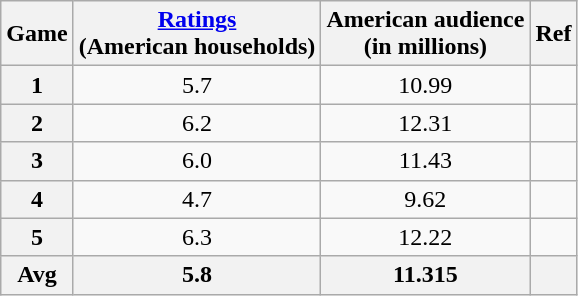<table class="wikitable sortable" style="text-align:center;">
<tr>
<th scope="col">Game</th>
<th scope="col"><a href='#'>Ratings</a><br>(American households)</th>
<th scope="col">American audience<br>(in millions)</th>
<th scope="col" class=unsortable>Ref</th>
</tr>
<tr>
<th scope="row">1</th>
<td>5.7</td>
<td>10.99</td>
<td></td>
</tr>
<tr>
<th scope="row">2</th>
<td>6.2</td>
<td>12.31</td>
<td></td>
</tr>
<tr>
<th scope="row">3</th>
<td>6.0</td>
<td>11.43</td>
<td></td>
</tr>
<tr>
<th scope="row">4</th>
<td>4.7</td>
<td>9.62</td>
<td></td>
</tr>
<tr>
<th scope="row">5</th>
<td>6.3</td>
<td>12.22</td>
<td></td>
</tr>
<tr class="sortbottom">
<th>Avg</th>
<th>5.8</th>
<th>11.315</th>
<th></th>
</tr>
</table>
